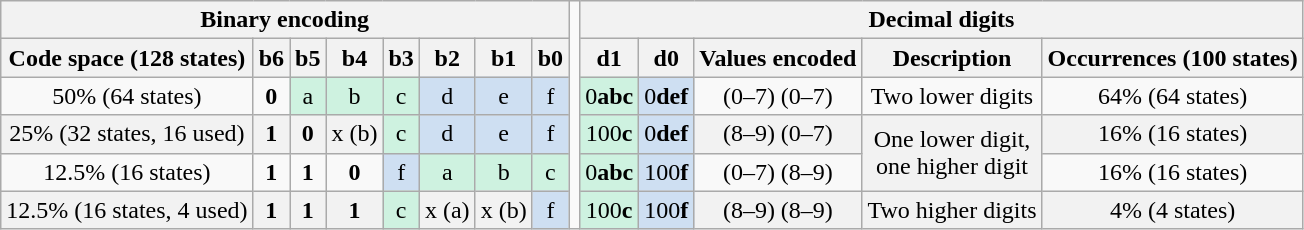<table class="wikitable" border="1" style="text-align:center">
<tr>
<th scope="col" colspan="8">Binary encoding</th>
<td rowspan="6"></td>
<th scope="col" colspan="5">Decimal digits</th>
</tr>
<tr>
<th scope="col">Code space (128 states)</th>
<th scope="col">b6</th>
<th scope="col">b5</th>
<th scope="col">b4</th>
<th scope="col">b3</th>
<th scope="col">b2</th>
<th scope="col">b1</th>
<th scope="col">b0</th>
<th !scope="col">d1</th>
<th scope="col">d0</th>
<th scope="col">Values encoded</th>
<th scope="col">Description</th>
<th scope="col">Occurrences (100 states)</th>
</tr>
<tr>
<td>50% (64 states)</td>
<td><strong>0</strong></td>
<td bgcolor=#cef2e0>a</td>
<td bgcolor=#cef2e0>b</td>
<td bgcolor=#cef2e0>c</td>
<td bgcolor=#cedff2>d</td>
<td bgcolor=#cedff2>e</td>
<td bgcolor=#cedff2>f</td>
<td bgcolor=#cef2e0>0<strong>abc</strong></td>
<td bgcolor=#cedff2>0<strong>def</strong></td>
<td>(0–7) (0–7)</td>
<td>Two lower digits</td>
<td>64% (64 states)</td>
</tr>
<tr bgcolor=#f2f2f2>
<td>25% (32 states, 16 used)</td>
<td><strong>1</strong></td>
<td><strong>0</strong></td>
<td>x (b)</td>
<td bgcolor=#cef2e0>c</td>
<td bgcolor=#cedff2>d</td>
<td bgcolor=#cedff2>e</td>
<td bgcolor=#cedff2>f</td>
<td bgcolor=#cef2e0>100<strong>c</strong></td>
<td bgcolor=#cedff2>0<strong>def</strong></td>
<td>(8–9) (0–7)</td>
<td rowspan="2">One lower digit,<br>one higher digit</td>
<td>16% (16 states)</td>
</tr>
<tr>
<td>12.5% (16 states)</td>
<td><strong>1</strong></td>
<td><strong>1</strong></td>
<td><strong>0</strong></td>
<td bgcolor=#cedff2>f</td>
<td bgcolor=#cef2e0>a</td>
<td bgcolor=#cef2e0>b</td>
<td bgcolor=#cef2e0>c</td>
<td bgcolor=#cef2e0>0<strong>abc</strong></td>
<td bgcolor=#cedff2>100<strong>f</strong></td>
<td>(0–7) (8–9)</td>
<td>16% (16 states)</td>
</tr>
<tr bgcolor=#f2f2f2>
<td>12.5% (16 states, 4 used)</td>
<td><strong>1</strong></td>
<td><strong>1</strong></td>
<td><strong>1</strong></td>
<td bgcolor=#cef2e0>c</td>
<td>x (a)</td>
<td>x (b)</td>
<td bgcolor=#cedff2>f</td>
<td bgcolor=#cef2e0>100<strong>c</strong></td>
<td bgcolor=#cedff2>100<strong>f</strong></td>
<td>(8–9) (8–9)</td>
<td>Two higher digits</td>
<td>4% (4 states)</td>
</tr>
</table>
